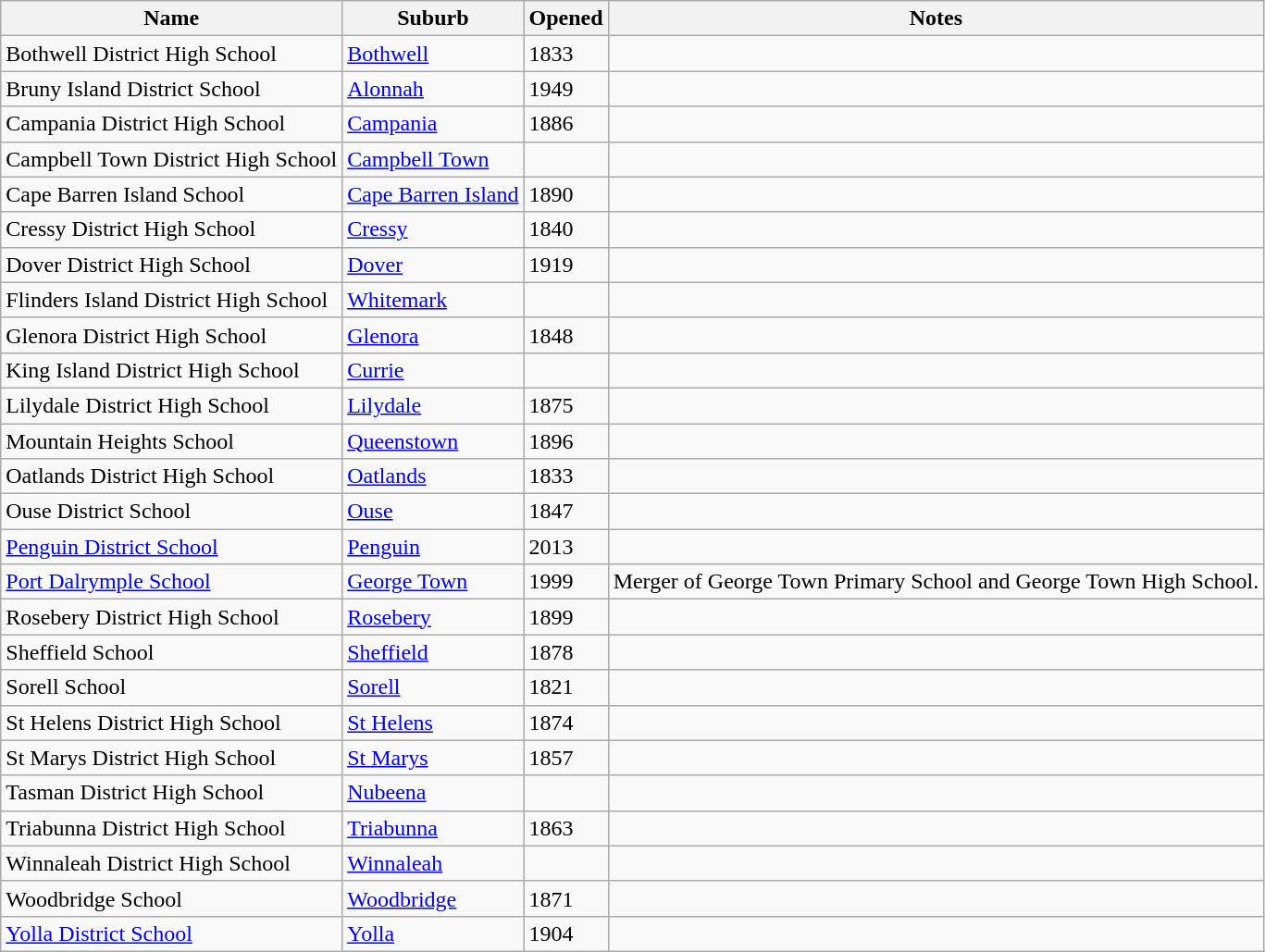<table class="wikitable sortable">
<tr>
<th>Name</th>
<th>Suburb</th>
<th>Opened</th>
<th>Notes</th>
</tr>
<tr>
<td>Bothwell District High School</td>
<td><a href='#'>Bothwell</a></td>
<td>1833</td>
<td></td>
</tr>
<tr>
<td>Bruny Island District School</td>
<td><a href='#'>Alonnah</a></td>
<td>1949</td>
<td></td>
</tr>
<tr>
<td>Campania District High School</td>
<td><a href='#'>Campania</a></td>
<td>1886</td>
<td></td>
</tr>
<tr>
<td>Campbell Town District High School</td>
<td><a href='#'>Campbell Town</a></td>
<td></td>
<td></td>
</tr>
<tr>
<td>Cape Barren Island School</td>
<td><a href='#'>Cape Barren Island</a></td>
<td>1890</td>
<td></td>
</tr>
<tr>
<td>Cressy District High School</td>
<td><a href='#'>Cressy</a></td>
<td>1840</td>
<td></td>
</tr>
<tr>
<td>Dover District High School</td>
<td><a href='#'>Dover</a></td>
<td>1919</td>
<td></td>
</tr>
<tr>
<td>Flinders Island District High School</td>
<td><a href='#'>Whitemark</a></td>
<td></td>
<td></td>
</tr>
<tr>
<td>Glenora District High School</td>
<td><a href='#'>Glenora</a></td>
<td>1848</td>
<td></td>
</tr>
<tr>
<td>King Island District High School</td>
<td><a href='#'>Currie</a></td>
<td></td>
<td></td>
</tr>
<tr>
<td>Lilydale District High School</td>
<td><a href='#'>Lilydale</a></td>
<td>1875</td>
<td></td>
</tr>
<tr>
<td>Mountain Heights School</td>
<td><a href='#'>Queenstown</a></td>
<td>1896</td>
<td></td>
</tr>
<tr>
<td>Oatlands District High School</td>
<td><a href='#'>Oatlands</a></td>
<td>1833</td>
<td></td>
</tr>
<tr>
<td>Ouse District School</td>
<td><a href='#'>Ouse</a></td>
<td>1847</td>
<td></td>
</tr>
<tr>
<td><a href='#'>Penguin District School</a></td>
<td><a href='#'>Penguin</a></td>
<td>2013</td>
<td></td>
</tr>
<tr>
<td><a href='#'>Port Dalrymple School</a></td>
<td><a href='#'>George Town</a></td>
<td>1999</td>
<td>Merger of George Town Primary School and George Town High School.</td>
</tr>
<tr>
<td>Rosebery District High School</td>
<td><a href='#'>Rosebery</a></td>
<td>1899</td>
<td></td>
</tr>
<tr>
<td>Sheffield School</td>
<td><a href='#'>Sheffield</a></td>
<td>1878</td>
<td></td>
</tr>
<tr>
<td>Sorell School</td>
<td><a href='#'>Sorell</a></td>
<td>1821</td>
<td></td>
</tr>
<tr>
<td>St Helens District High School</td>
<td><a href='#'>St Helens</a></td>
<td>1874</td>
<td></td>
</tr>
<tr>
<td>St Marys District High School</td>
<td><a href='#'>St Marys</a></td>
<td>1857</td>
<td></td>
</tr>
<tr>
<td>Tasman District High School</td>
<td><a href='#'>Nubeena</a></td>
<td></td>
<td></td>
</tr>
<tr>
<td>Triabunna District High School</td>
<td><a href='#'>Triabunna</a></td>
<td>1863</td>
<td></td>
</tr>
<tr>
<td>Winnaleah District High School</td>
<td><a href='#'>Winnaleah</a></td>
<td></td>
<td></td>
</tr>
<tr>
<td>Woodbridge School</td>
<td><a href='#'>Woodbridge</a></td>
<td>1871</td>
<td></td>
</tr>
<tr>
<td><a href='#'>Yolla District School</a></td>
<td><a href='#'>Yolla</a></td>
<td>1904</td>
<td></td>
</tr>
</table>
